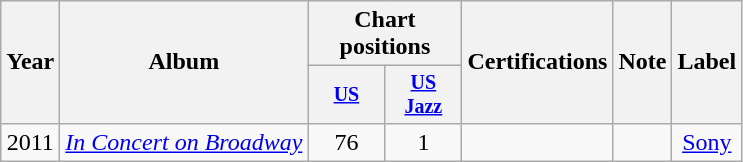<table class="wikitable" style="text-align:center;">
<tr>
<th rowspan="2">Year</th>
<th rowspan="2">Album</th>
<th colspan="2">Chart positions</th>
<th rowspan="2">Certifications</th>
<th rowspan="2">Note</th>
<th rowspan="2">Label</th>
</tr>
<tr style="font-size:smaller;">
<th style="width:45px;"><a href='#'>US</a></th>
<th style="width:45px;"><a href='#'>US Jazz</a></th>
</tr>
<tr>
<td>2011</td>
<td style="text-align:left;"><em><a href='#'>In Concert on Broadway</a></em></td>
<td>76</td>
<td>1</td>
<td></td>
<td></td>
<td><a href='#'>Sony</a></td>
</tr>
</table>
